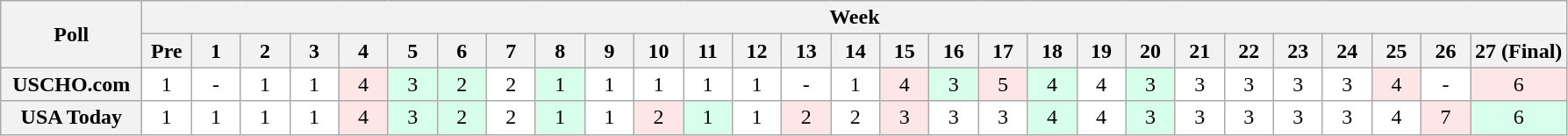<table class="wikitable" style="white-space:nowrap;">
<tr>
<th scope="col" width="100" rowspan="2">Poll</th>
<th colspan="28">Week</th>
</tr>
<tr>
<th scope="col" width="30">Pre</th>
<th scope="col" width="30">1</th>
<th scope="col" width="30">2</th>
<th scope="col" width="30">3</th>
<th scope="col" width="30">4</th>
<th scope="col" width="30">5</th>
<th scope="col" width="30">6</th>
<th scope="col" width="30">7</th>
<th scope="col" width="30">8</th>
<th scope="col" width="30">9</th>
<th scope="col" width="30">10</th>
<th scope="col" width="30">11</th>
<th scope="col" width="30">12</th>
<th scope="col" width="30">13</th>
<th scope="col" width="30">14</th>
<th scope="col" width="30">15</th>
<th scope="col" width="30">16</th>
<th scope="col" width="30">17</th>
<th scope="col" width="30">18</th>
<th scope="col" width="30">19</th>
<th scope="col" width="30">20</th>
<th scope="col" width="30">21</th>
<th scope="col" width="30">22</th>
<th scope="col" width="30">23</th>
<th scope="col" width="30">24</th>
<th scope="col" width="30">25</th>
<th scope="col" width="30">26</th>
<th scope="col" width="30">27 (Final)</th>
</tr>
<tr style="text-align:center;">
<th>USCHO.com</th>
<td bgcolor=FFFFFF>1 </td>
<td bgcolor=FFFFFF>-</td>
<td bgcolor=FFFFFF>1 </td>
<td bgcolor=FFFFFF>1 </td>
<td bgcolor=FFE6E6>4</td>
<td bgcolor=D8FFEB>3 </td>
<td bgcolor=D8FFEB>2 </td>
<td bgcolor=FFFFFF>2 </td>
<td bgcolor=D8FFEB>1 </td>
<td bgcolor=FFFFFF>1 </td>
<td bgcolor=FFFFFF>1 </td>
<td bgcolor=FFFFFF>1 </td>
<td bgcolor=FFFFFF>1 </td>
<td bgcolor=FFFFFF>-</td>
<td bgcolor=FFFFFF>1 </td>
<td bgcolor=FFE6E6>4 </td>
<td bgcolor=D8FFEB>3 </td>
<td bgcolor=FFE6E6>5</td>
<td bgcolor=D8FFEB>4 </td>
<td bgcolor=FFFFFF>4</td>
<td bgcolor=D8FFEB>3 </td>
<td bgcolor=FFFFFF>3</td>
<td bgcolor=FFFFFF>3</td>
<td bgcolor=FFFFFF>3</td>
<td bgcolor=FFFFFF>3</td>
<td bgcolor=FFE6E6>4 </td>
<td bgcolor=FFFFFF>-</td>
<td bgcolor=FFE6E6>6</td>
</tr>
<tr style="text-align:center;">
<th>USA Today</th>
<td bgcolor=FFFFFF>1 </td>
<td bgcolor=FFFFFF>1 </td>
<td bgcolor=FFFFFF>1 </td>
<td bgcolor=FFFFFF>1 </td>
<td bgcolor=FFE6E6>4</td>
<td bgcolor=D8FFEB>3 </td>
<td bgcolor=D8FFEB>2 </td>
<td bgcolor=FFFFFF>2 </td>
<td bgcolor=D8FFEB>1 </td>
<td bgcolor=FFFFFF>1 </td>
<td bgcolor=FFE6E6>2 </td>
<td bgcolor=D8FFEB>1 </td>
<td bgcolor=FFFFFF>1 </td>
<td bgcolor=FFE6E6>2 </td>
<td bgcolor=FFFFFF>2 </td>
<td bgcolor=FFE6E6>3 </td>
<td bgcolor=FFFFFF>3</td>
<td bgcolor=FFFFFF>3</td>
<td bgcolor=D8FFEB>4 </td>
<td bgcolor=FFFFFF>4</td>
<td bgcolor=D8FFEB>3 </td>
<td bgcolor=FFFFFF>3</td>
<td bgcolor=FFFFFF>3</td>
<td bgcolor=FFFFFF>3</td>
<td bgcolor=FFFFFF>3</td>
<td bgcolor=FFFFFF>4</td>
<td bgcolor=FFE6E6>7</td>
<td bgcolor=D8FFEB>6</td>
</tr>
</table>
